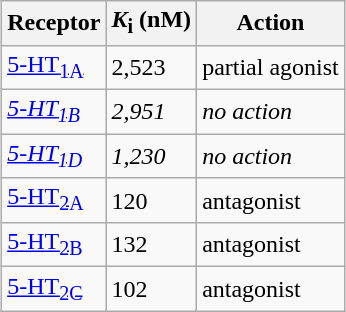<table class="wikitable sortable" style="float: left; margin-left:2%">
<tr>
<th>Receptor</th>
<th><em>K</em><sub>i</sub> (nM)</th>
<th>Action</th>
</tr>
<tr>
<td><a href='#'>5-HT<sub>1A</sub></a></td>
<td>2,523</td>
<td>partial agonist</td>
</tr>
<tr>
<td><em><a href='#'>5-HT<sub>1B</sub></a></em></td>
<td><em>2,951</em></td>
<td><em>no action</em></td>
</tr>
<tr>
<td><a href='#'><em>5-HT<sub>1D</sub></em></a></td>
<td><em>1,230</em></td>
<td><em>no action</em></td>
</tr>
<tr>
<td><a href='#'>5-HT<sub>2A</sub></a></td>
<td>120</td>
<td>antagonist</td>
</tr>
<tr>
<td><a href='#'>5-HT<sub>2B</sub></a></td>
<td>132</td>
<td>antagonist</td>
</tr>
<tr>
<td><a href='#'>5-HT<sub>2C</sub></a></td>
<td>102</td>
<td>antagonist</td>
</tr>
</table>
